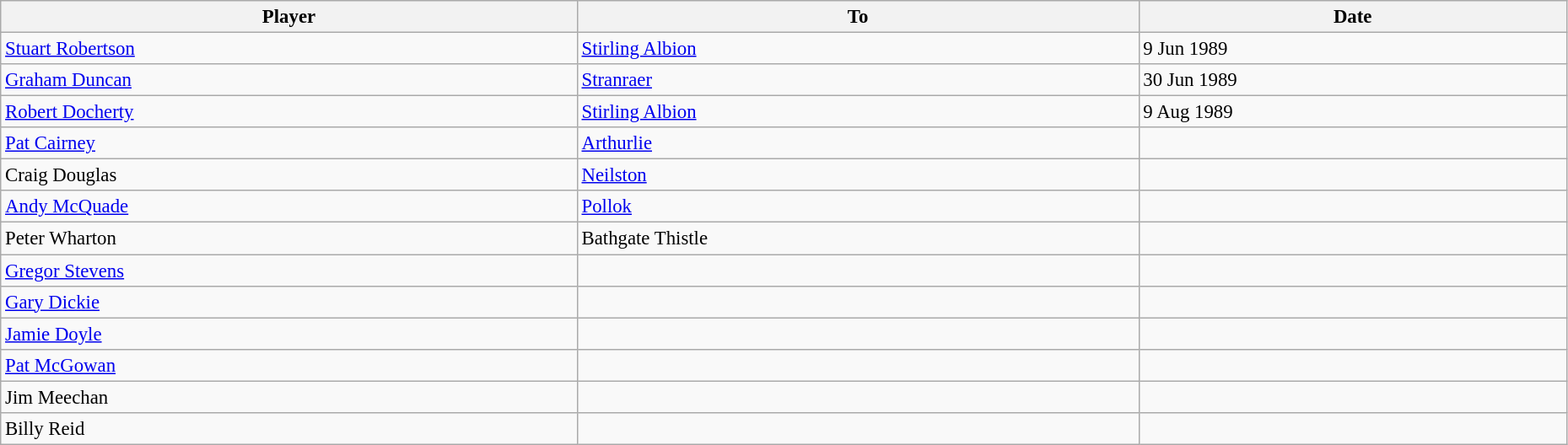<table class="wikitable" style="text-align:center; font-size:95%;width:98%; text-align:left">
<tr>
<th>Player</th>
<th>To</th>
<th>Date</th>
</tr>
<tr>
<td> <a href='#'>Stuart Robertson</a></td>
<td> <a href='#'>Stirling Albion</a></td>
<td>9 Jun 1989</td>
</tr>
<tr>
<td> <a href='#'>Graham Duncan</a></td>
<td> <a href='#'>Stranraer</a></td>
<td>30 Jun 1989</td>
</tr>
<tr>
<td> <a href='#'>Robert Docherty</a></td>
<td> <a href='#'>Stirling Albion</a></td>
<td>9 Aug 1989</td>
</tr>
<tr>
<td> <a href='#'>Pat Cairney</a></td>
<td> <a href='#'>Arthurlie</a></td>
<td></td>
</tr>
<tr>
<td> Craig Douglas</td>
<td> <a href='#'>Neilston</a></td>
<td></td>
</tr>
<tr>
<td> <a href='#'>Andy McQuade</a></td>
<td> <a href='#'>Pollok</a></td>
<td></td>
</tr>
<tr>
<td> Peter Wharton</td>
<td> Bathgate Thistle</td>
<td></td>
</tr>
<tr>
<td> <a href='#'>Gregor Stevens</a></td>
<td></td>
<td></td>
</tr>
<tr>
<td> <a href='#'>Gary Dickie</a></td>
<td></td>
<td></td>
</tr>
<tr>
<td> <a href='#'>Jamie Doyle</a></td>
<td></td>
<td></td>
</tr>
<tr>
<td> <a href='#'>Pat McGowan</a></td>
<td></td>
<td></td>
</tr>
<tr>
<td> Jim Meechan</td>
<td></td>
<td></td>
</tr>
<tr>
<td> Billy Reid</td>
<td></td>
<td></td>
</tr>
</table>
